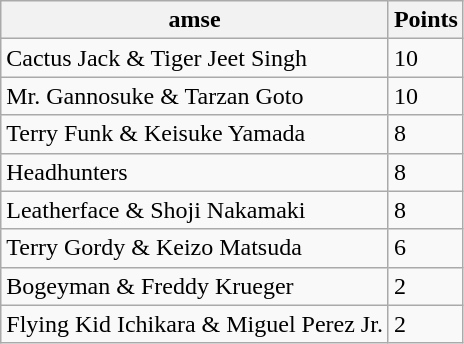<table class="wikitable">
<tr>
<th>amse</th>
<th>Points</th>
</tr>
<tr>
<td>Cactus Jack & Tiger Jeet Singh</td>
<td>10</td>
</tr>
<tr>
<td>Mr. Gannosuke & Tarzan Goto</td>
<td>10</td>
</tr>
<tr>
<td>Terry Funk & Keisuke Yamada</td>
<td>8</td>
</tr>
<tr>
<td>Headhunters</td>
<td>8</td>
</tr>
<tr>
<td>Leatherface & Shoji Nakamaki</td>
<td>8</td>
</tr>
<tr>
<td>Terry Gordy & Keizo Matsuda</td>
<td>6</td>
</tr>
<tr>
<td>Bogeyman & Freddy Krueger</td>
<td>2</td>
</tr>
<tr>
<td>Flying Kid Ichikara & Miguel Perez Jr.</td>
<td>2</td>
</tr>
</table>
